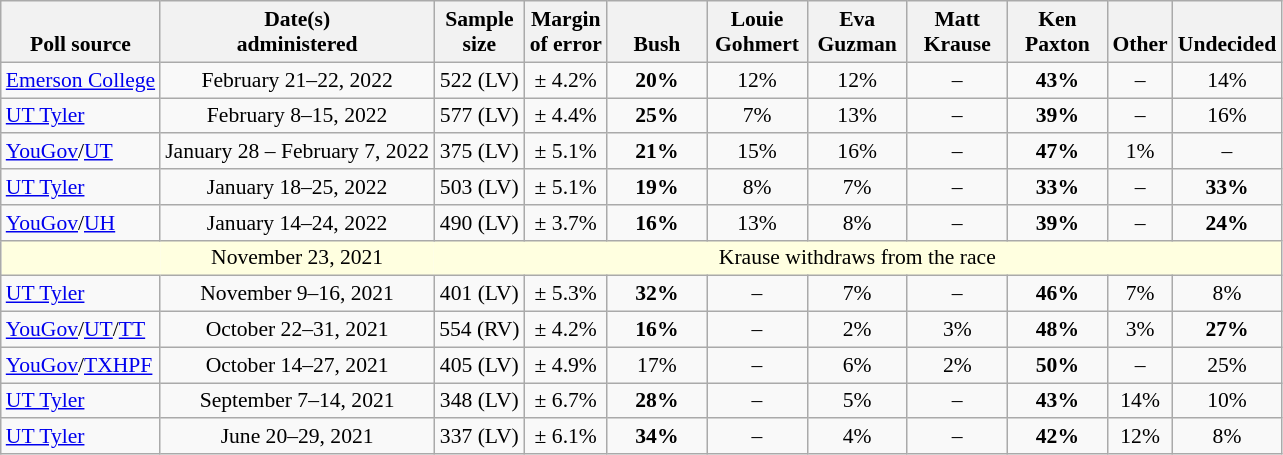<table class="wikitable" style="font-size:90%;text-align:center;">
<tr valign=bottom>
<th>Poll source</th>
<th>Date(s)<br>administered</th>
<th>Sample<br>size</th>
<th>Margin<br>of error</th>
<th style="width:60px;"><br>Bush</th>
<th style="width:60px;">Louie<br>Gohmert</th>
<th style="width:60px;">Eva<br>Guzman</th>
<th style="width:60px;">Matt<br>Krause</th>
<th style="width:60px;">Ken<br>Paxton</th>
<th>Other</th>
<th>Undecided</th>
</tr>
<tr>
<td style="text-align:left;"><a href='#'>Emerson College</a></td>
<td>February 21–22, 2022</td>
<td>522 (LV)</td>
<td>± 4.2%</td>
<td><strong>20%</strong></td>
<td>12%</td>
<td>12%</td>
<td>–</td>
<td><strong>43%</strong></td>
<td>–</td>
<td>14%</td>
</tr>
<tr>
<td style="text-align:left;"><a href='#'>UT Tyler</a></td>
<td>February 8–15, 2022</td>
<td>577 (LV)</td>
<td>± 4.4%</td>
<td><strong>25%</strong></td>
<td>7%</td>
<td>13%</td>
<td>–</td>
<td><strong>39%</strong></td>
<td>–</td>
<td>16%</td>
</tr>
<tr>
<td style="text-align:left;"><a href='#'>YouGov</a>/<a href='#'>UT</a></td>
<td>January 28 – February 7, 2022</td>
<td>375 (LV)</td>
<td>± 5.1%</td>
<td><strong>21%</strong></td>
<td>15%</td>
<td>16%</td>
<td>–</td>
<td><strong>47%</strong></td>
<td>1%</td>
<td>–</td>
</tr>
<tr>
<td style="text-align:left;"><a href='#'>UT Tyler</a></td>
<td>January 18–25, 2022</td>
<td>503 (LV)</td>
<td>± 5.1%</td>
<td><strong>19%</strong></td>
<td>8%</td>
<td>7%</td>
<td>–</td>
<td><strong>33%</strong></td>
<td>–</td>
<td><strong>33%</strong></td>
</tr>
<tr>
<td style="text-align:left;"><a href='#'>YouGov</a>/<a href='#'>UH</a></td>
<td>January 14–24, 2022</td>
<td>490 (LV)</td>
<td>± 3.7%</td>
<td><strong>16%</strong></td>
<td>13%</td>
<td>8%</td>
<td>–</td>
<td><strong>39%</strong></td>
<td>–</td>
<td><strong>24%</strong></td>
</tr>
<tr>
<td style="border-right-style:hidden; background:lightyellow;"></td>
<td style="border-right-style:hidden; background:lightyellow;">November 23, 2021</td>
<td colspan="17" style="background:lightyellow;">Krause withdraws from the race</td>
</tr>
<tr>
<td style="text-align:left;"><a href='#'>UT Tyler</a></td>
<td>November 9–16, 2021</td>
<td>401 (LV)</td>
<td>± 5.3%</td>
<td><strong>32%</strong></td>
<td>–</td>
<td>7%</td>
<td>–</td>
<td><strong>46%</strong></td>
<td>7%</td>
<td>8%</td>
</tr>
<tr>
<td style="text-align:left;"><a href='#'>YouGov</a>/<a href='#'>UT</a>/<a href='#'>TT</a></td>
<td>October 22–31, 2021</td>
<td>554 (RV)</td>
<td>± 4.2%</td>
<td><strong>16%</strong></td>
<td>–</td>
<td>2%</td>
<td>3%</td>
<td><strong>48%</strong></td>
<td>3%</td>
<td><strong>27%</strong></td>
</tr>
<tr>
<td style="text-align:left;"><a href='#'>YouGov</a>/<a href='#'>TXHPF</a></td>
<td>October 14–27, 2021</td>
<td>405 (LV)</td>
<td>± 4.9%</td>
<td>17%</td>
<td>–</td>
<td>6%</td>
<td>2%</td>
<td><strong>50%</strong></td>
<td>–</td>
<td>25%</td>
</tr>
<tr>
<td style="text-align:left;"><a href='#'>UT Tyler</a></td>
<td>September 7–14, 2021</td>
<td>348 (LV)</td>
<td>± 6.7%</td>
<td><strong>28%</strong></td>
<td>–</td>
<td>5%</td>
<td>–</td>
<td><strong>43%</strong></td>
<td>14%</td>
<td>10%</td>
</tr>
<tr>
<td style="text-align:left;"><a href='#'>UT Tyler</a></td>
<td>June 20–29, 2021</td>
<td>337 (LV)</td>
<td>± 6.1%</td>
<td><strong>34%</strong></td>
<td>–</td>
<td>4%</td>
<td>–</td>
<td><strong>42%</strong></td>
<td>12%</td>
<td>8%</td>
</tr>
</table>
